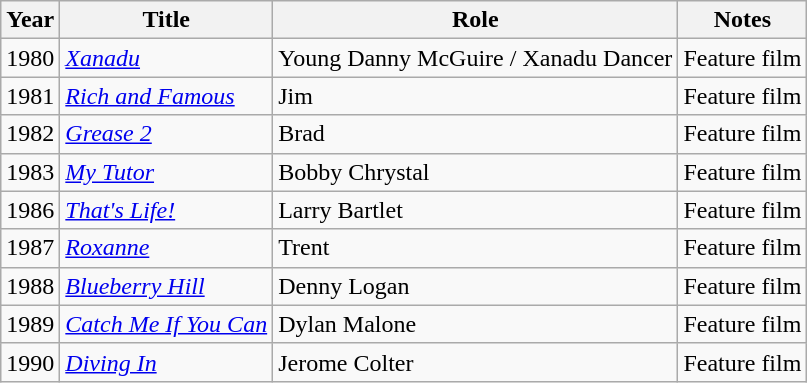<table class="wikitable">
<tr>
<th>Year</th>
<th>Title</th>
<th>Role</th>
<th>Notes</th>
</tr>
<tr>
<td>1980</td>
<td><em><a href='#'>Xanadu</a></em></td>
<td>Young Danny McGuire / Xanadu Dancer</td>
<td>Feature film</td>
</tr>
<tr>
<td>1981</td>
<td><em><a href='#'>Rich and Famous</a></em></td>
<td>Jim</td>
<td>Feature film</td>
</tr>
<tr>
<td>1982</td>
<td><em><a href='#'>Grease 2</a></em></td>
<td>Brad</td>
<td>Feature film</td>
</tr>
<tr>
<td>1983</td>
<td><em><a href='#'>My Tutor</a></em></td>
<td>Bobby Chrystal</td>
<td>Feature film</td>
</tr>
<tr>
<td>1986</td>
<td><em><a href='#'>That's Life!</a></em></td>
<td>Larry Bartlet</td>
<td>Feature film</td>
</tr>
<tr>
<td>1987</td>
<td><em><a href='#'>Roxanne</a></em></td>
<td>Trent</td>
<td>Feature film</td>
</tr>
<tr>
<td>1988</td>
<td><em><a href='#'>Blueberry Hill</a></em></td>
<td>Denny Logan</td>
<td>Feature film</td>
</tr>
<tr>
<td>1989</td>
<td><em><a href='#'>Catch Me If You Can</a></em></td>
<td>Dylan Malone</td>
<td>Feature film</td>
</tr>
<tr>
<td>1990</td>
<td><em><a href='#'>Diving In</a></em></td>
<td>Jerome Colter</td>
<td>Feature film</td>
</tr>
</table>
